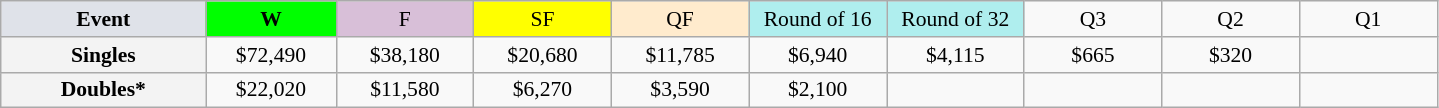<table class=wikitable style=font-size:90%;text-align:center>
<tr>
<td style="width:130px; background:#dfe2e9;"><strong>Event</strong></td>
<td style="width:80px; background:lime;"><strong>W</strong></td>
<td style="width:85px; background:thistle;">F</td>
<td style="width:85px; background:#ff0;">SF</td>
<td style="width:85px; background:#ffebcd;">QF</td>
<td style="width:85px; background:#afeeee;">Round of 16</td>
<td style="width:85px; background:#afeeee;">Round of 32</td>
<td width=85>Q3</td>
<td width=85>Q2</td>
<td width=85>Q1</td>
</tr>
<tr>
<td style="background:#f3f3f3;"><strong>Singles</strong></td>
<td>$72,490</td>
<td>$38,180</td>
<td>$20,680</td>
<td>$11,785</td>
<td>$6,940</td>
<td>$4,115</td>
<td>$665</td>
<td>$320</td>
<td></td>
</tr>
<tr>
<td style="background:#f3f3f3;"><strong>Doubles*</strong></td>
<td>$22,020</td>
<td>$11,580</td>
<td>$6,270</td>
<td>$3,590</td>
<td>$2,100</td>
<td></td>
<td></td>
<td></td>
<td></td>
</tr>
</table>
